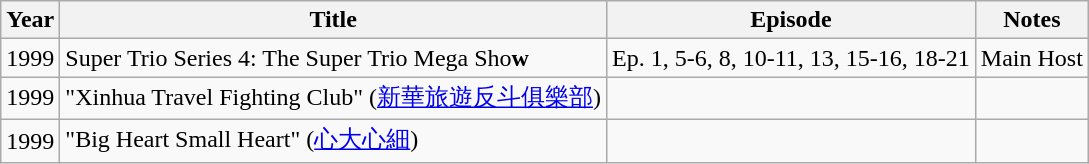<table class="wikitable sortable">
<tr>
<th>Year</th>
<th>Title</th>
<th>Episode</th>
<th>Notes</th>
</tr>
<tr>
<td>1999</td>
<td>Super Trio Series 4: The Super Trio Mega Sho<strong>w</strong></td>
<td>Ep. 1, 5-6, 8, 10-11, 13, 15-16, 18-21</td>
<td>Main Host</td>
</tr>
<tr>
<td>1999</td>
<td>"Xinhua Travel Fighting Club" (<a href='#'>新華旅遊反斗俱樂部</a>)</td>
<td></td>
<td></td>
</tr>
<tr>
<td>1999</td>
<td>"Big Heart Small Heart" (<a href='#'>心大心細</a>)</td>
<td></td>
<td></td>
</tr>
</table>
